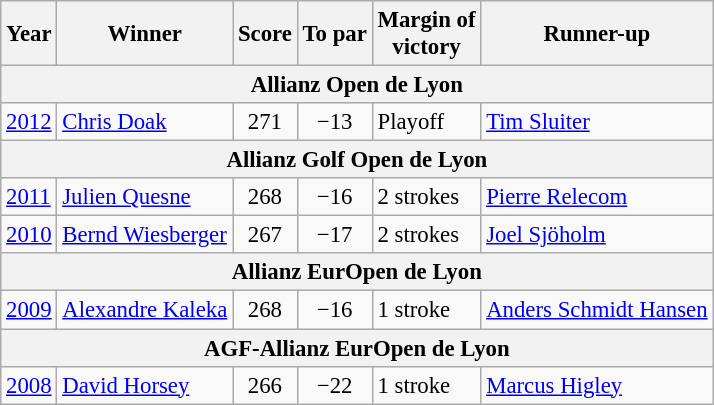<table class=wikitable style="font-size:95%">
<tr>
<th>Year</th>
<th>Winner</th>
<th>Score</th>
<th>To par</th>
<th>Margin of<br>victory</th>
<th>Runner-up</th>
</tr>
<tr>
<th colspan=6>Allianz Open de Lyon</th>
</tr>
<tr>
<td><a href='#'>2012</a></td>
<td> <a href='#'>Chris Doak</a></td>
<td align=center>271</td>
<td align=center>−13</td>
<td>Playoff</td>
<td> <a href='#'>Tim Sluiter</a></td>
</tr>
<tr>
<th colspan=6>Allianz Golf Open de Lyon</th>
</tr>
<tr>
<td><a href='#'>2011</a></td>
<td> <a href='#'>Julien Quesne</a></td>
<td align=center>268</td>
<td align=center>−16</td>
<td>2 strokes</td>
<td> <a href='#'>Pierre Relecom</a></td>
</tr>
<tr>
<td><a href='#'>2010</a></td>
<td> <a href='#'>Bernd Wiesberger</a></td>
<td align=center>267</td>
<td align=center>−17</td>
<td>2 strokes</td>
<td> <a href='#'>Joel Sjöholm</a></td>
</tr>
<tr>
<th colspan=6>Allianz EurOpen de Lyon</th>
</tr>
<tr>
<td><a href='#'>2009</a></td>
<td> <a href='#'>Alexandre Kaleka</a></td>
<td align=center>268</td>
<td align=center>−16</td>
<td>1 stroke</td>
<td> <a href='#'>Anders Schmidt Hansen</a></td>
</tr>
<tr>
<th colspan=6>AGF-Allianz EurOpen de Lyon</th>
</tr>
<tr>
<td><a href='#'>2008</a></td>
<td> <a href='#'>David Horsey</a></td>
<td align=center>266</td>
<td align=center>−22</td>
<td>1 stroke</td>
<td> <a href='#'>Marcus Higley</a></td>
</tr>
</table>
